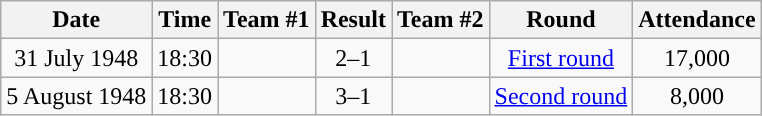<table class=wikitable style="text-align:center">
<tr>
<th>Date</th>
<th>Time</th>
<th>Team #1</th>
<th>Result</th>
<th>Team #2</th>
<th>Round</th>
<th>Attendance</th>
</tr>
<tr>
<td>31 July 1948</td>
<td>18:30</td>
<td></td>
<td>2–1</td>
<td></td>
<td><a href='#'>First round</a></td>
<td>17,000</td>
</tr>
<tr>
<td>5 August 1948</td>
<td>18:30</td>
<td></td>
<td>3–1</td>
<td></td>
<td><a href='#'>Second round</a></td>
<td>8,000</td>
</tr>
</table>
